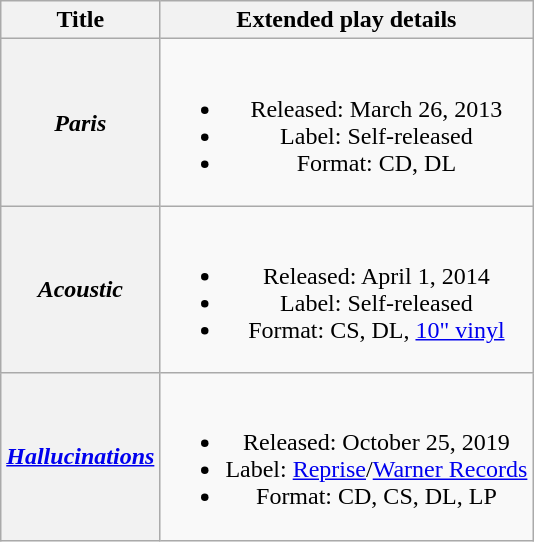<table class="wikitable plainrowheaders" style="text-align:center;">
<tr>
<th scope="col">Title</th>
<th scope="col">Extended play details</th>
</tr>
<tr>
<th scope="row"><strong><em>Paris</em></strong></th>
<td><br><ul><li>Released: March 26, 2013</li><li>Label: Self-released</li><li>Format: CD, DL</li></ul></td>
</tr>
<tr>
<th scope="row"><strong><em>Acoustic</em></strong></th>
<td><br><ul><li>Released: April 1, 2014</li><li>Label: Self-released</li><li>Format: CS, DL, <a href='#'>10" vinyl</a></li></ul></td>
</tr>
<tr>
<th scope="row"><strong><em><a href='#'>Hallucinations</a></em></strong></th>
<td><br><ul><li>Released: October 25, 2019</li><li>Label: <a href='#'>Reprise</a>/<a href='#'>Warner Records</a></li><li>Format: CD, CS, DL, LP</li></ul></td>
</tr>
</table>
